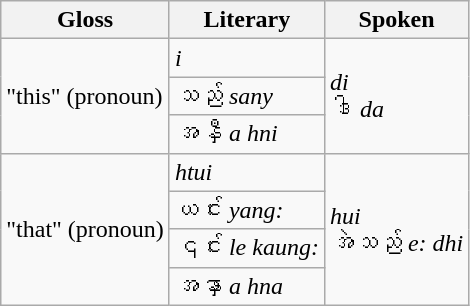<table class="wikitable sortable">
<tr>
<th>Gloss</th>
<th>Literary<br></th>
<th>Spoken<br></th>
</tr>
<tr>
<td rowspan="3">"this" (pronoun)</td>
<td> <em>i</em></td>
<td rowspan="3"> <em>di</em><br>ဒါ <em>da</em></td>
</tr>
<tr>
<td>သည် <em>sany</em></td>
</tr>
<tr>
<td>အနှီ <em>a hni</em></td>
</tr>
<tr>
<td rowspan="4">"that" (pronoun)</td>
<td> <em>htui</em></td>
<td rowspan="4"> <em>hui</em><br>အဲသည် <em>e: dhi</em></td>
</tr>
<tr>
<td>ယင်း <em>yang:</em></td>
</tr>
<tr>
<td>၎င်း <em>le kaung:</em></td>
</tr>
<tr>
<td>အနှာ <em>a hna</em></td>
</tr>
</table>
